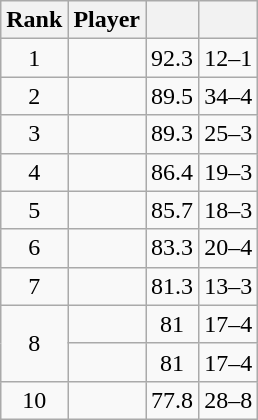<table class=wikitable style="text-align:center">
<tr>
<th>Rank</th>
<th>Player</th>
<th></th>
<th></th>
</tr>
<tr>
<td>1</td>
<td align=left></td>
<td>92.3</td>
<td>12–1</td>
</tr>
<tr>
<td>2</td>
<td align=left></td>
<td>89.5</td>
<td>34–4</td>
</tr>
<tr>
<td>3</td>
<td align=left></td>
<td>89.3</td>
<td>25–3</td>
</tr>
<tr>
<td>4</td>
<td align=left></td>
<td>86.4</td>
<td>19–3</td>
</tr>
<tr>
<td>5</td>
<td align=left></td>
<td>85.7</td>
<td>18–3</td>
</tr>
<tr>
<td>6</td>
<td align=left></td>
<td>83.3</td>
<td>20–4</td>
</tr>
<tr>
<td>7</td>
<td align=left></td>
<td>81.3</td>
<td>13–3</td>
</tr>
<tr>
<td rowspan=2>8</td>
<td align=left></td>
<td>81</td>
<td>17–4</td>
</tr>
<tr>
<td align=left></td>
<td>81</td>
<td>17–4</td>
</tr>
<tr>
<td>10</td>
<td align=left></td>
<td>77.8</td>
<td>28–8</td>
</tr>
</table>
